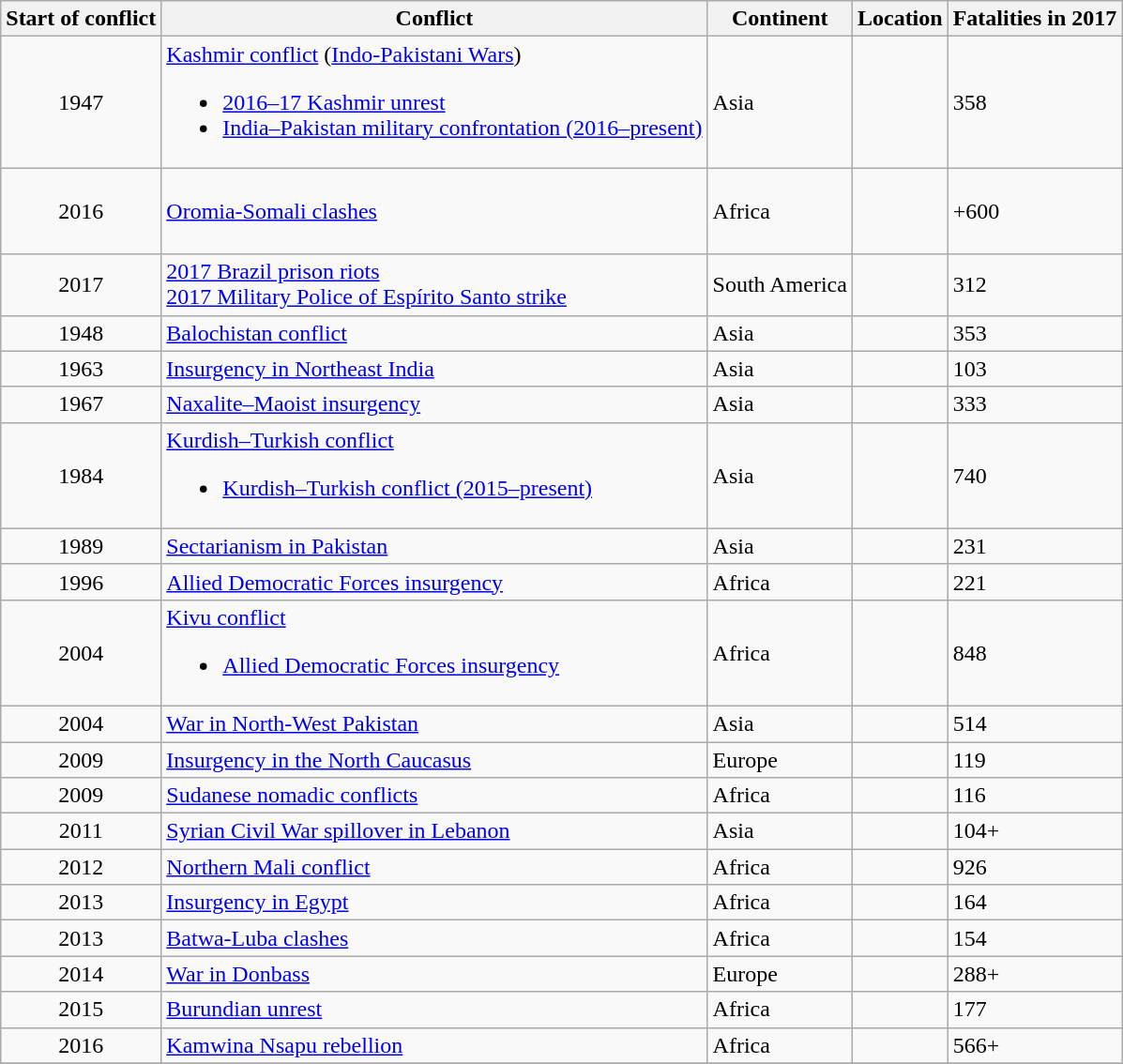<table class="wikitable sortable" id="conflicts100">
<tr>
<th>Start of conflict</th>
<th>Conflict</th>
<th>Continent</th>
<th>Location</th>
<th data-sort-type="number">Fatalities in 2017</th>
</tr>
<tr>
<td align=center>1947</td>
<td><a href='#'>Kashmir conflict</a> (<a href='#'>Indo-Pakistani Wars</a>)<br><ul><li><a href='#'>2016–17 Kashmir unrest</a></li><li><a href='#'>India–Pakistan military confrontation (2016–present)</a></li></ul></td>
<td>Asia</td>
<td "width: 26px"><br></td>
<td> 358</td>
</tr>
<tr>
<td align=center>2016</td>
<td><a href='#'>Oromia-Somali clashes</a></td>
<td>Africa</td>
<td> <br>  <br>  <br> </td>
<td> +600</td>
</tr>
<tr>
<td align=center>2017</td>
<td><a href='#'>2017 Brazil prison riots</a><br><a href='#'>2017 Military Police of Espírito Santo strike</a></td>
<td>South America</td>
<td><br></td>
<td> 312</td>
</tr>
<tr>
<td align=center>1948</td>
<td><a href='#'>Balochistan conflict</a></td>
<td>Asia</td>
<td><br></td>
<td> 353</td>
</tr>
<tr>
<td align=center>1963</td>
<td><a href='#'>Insurgency in Northeast India</a></td>
<td>Asia</td>
<td></td>
<td> 103</td>
</tr>
<tr>
<td align=center>1967</td>
<td><a href='#'>Naxalite–Maoist insurgency</a></td>
<td>Asia</td>
<td></td>
<td> 333</td>
</tr>
<tr>
<td align=center>1984</td>
<td><a href='#'>Kurdish–Turkish conflict</a><br><ul><li><a href='#'>Kurdish–Turkish conflict (2015–present)</a></li></ul></td>
<td>Asia</td>
<td><br></td>
<td> 740</td>
</tr>
<tr>
<td align=center>1989</td>
<td><a href='#'>Sectarianism in Pakistan</a></td>
<td>Asia</td>
<td></td>
<td> 231</td>
</tr>
<tr>
<td align=center>1996</td>
<td><a href='#'>Allied Democratic Forces insurgency</a></td>
<td>Africa</td>
<td></td>
<td> 221</td>
</tr>
<tr>
<td align=center>2004</td>
<td><a href='#'>Kivu conflict</a><br><ul><li><a href='#'>Allied Democratic Forces insurgency</a></li></ul></td>
<td>Africa</td>
<td></td>
<td> 848</td>
</tr>
<tr>
<td align=center>2004</td>
<td><a href='#'>War in North-West Pakistan</a></td>
<td>Asia</td>
<td></td>
<td> 514</td>
</tr>
<tr>
<td align=center>2009</td>
<td><a href='#'>Insurgency in the North Caucasus</a></td>
<td>Europe</td>
<td></td>
<td> 119</td>
</tr>
<tr>
<td align=center>2009</td>
<td><a href='#'>Sudanese nomadic conflicts</a></td>
<td>Africa</td>
<td></td>
<td> 116</td>
</tr>
<tr>
<td align=center>2011</td>
<td><a href='#'>Syrian Civil War spillover in Lebanon</a></td>
<td>Asia</td>
<td></td>
<td> 104+</td>
</tr>
<tr>
<td align=center>2012</td>
<td><a href='#'>Northern Mali conflict</a></td>
<td>Africa</td>
<td></td>
<td> 926</td>
</tr>
<tr>
<td align=center>2013</td>
<td><a href='#'>Insurgency in Egypt</a></td>
<td>Africa</td>
<td></td>
<td> 164</td>
</tr>
<tr>
<td align=center>2013</td>
<td><a href='#'>Batwa-Luba clashes</a></td>
<td>Africa</td>
<td></td>
<td> 154</td>
</tr>
<tr>
<td align=center>2014</td>
<td><a href='#'>War in Donbass</a></td>
<td>Europe</td>
<td></td>
<td> 288+</td>
</tr>
<tr>
<td align=center>2015</td>
<td><a href='#'>Burundian unrest</a></td>
<td>Africa</td>
<td></td>
<td> 177</td>
</tr>
<tr>
<td align=center>2016</td>
<td><a href='#'>Kamwina Nsapu rebellion</a></td>
<td>Africa</td>
<td><br></td>
<td> 566+</td>
</tr>
<tr>
</tr>
</table>
